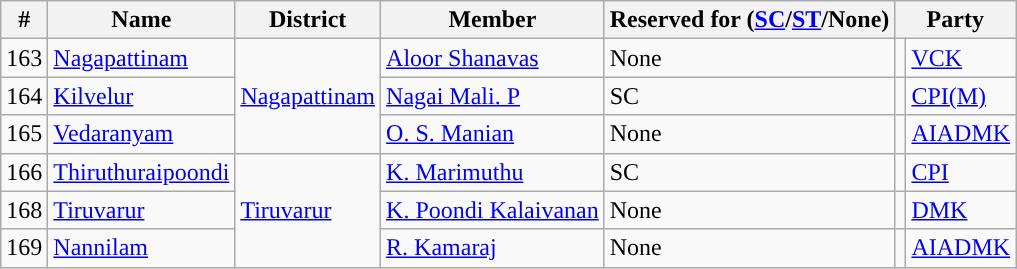<table class="wikitable sortable">
<tr>
<th>#</th>
<th>Name</th>
<th>District</th>
<th>Member</th>
<th>Reserved for (<a href='#'>SC</a>/<a href='#'>ST</a>/None)</th>
<th colspan="2">Party</th>
</tr>
<tr>
<td>163</td>
<td><a href='#'>Nagapattinam</a></td>
<td rowspan="3"><a href='#'>Nagapattinam</a></td>
<td><a href='#'>Aloor Shanavas</a></td>
<td>None</td>
<td style="background-color: "></td>
<td><a href='#'>VCK</a></td>
</tr>
<tr>
<td>164</td>
<td><a href='#'>Kilvelur</a></td>
<td><a href='#'>Nagai Mali. P</a></td>
<td>SC</td>
<td style="background-color: "></td>
<td><a href='#'>CPI(M)</a></td>
</tr>
<tr>
<td>165</td>
<td><a href='#'>Vedaranyam</a></td>
<td><a href='#'>O. S. Manian</a></td>
<td>None</td>
<td style="background-color: "></td>
<td><a href='#'>AIADMK</a></td>
</tr>
<tr>
<td>166</td>
<td><a href='#'>Thiruthuraipoondi</a></td>
<td rowspan="3"><a href='#'>Tiruvarur</a></td>
<td><a href='#'>K. Marimuthu</a></td>
<td>SC</td>
<td style="background-color: "></td>
<td><a href='#'>CPI</a></td>
</tr>
<tr>
<td>168</td>
<td><a href='#'>Tiruvarur</a></td>
<td><a href='#'>K. Poondi Kalaivanan</a></td>
<td>None</td>
<td style="background-color: "></td>
<td><a href='#'>DMK</a></td>
</tr>
<tr>
<td>169</td>
<td><a href='#'>Nannilam</a></td>
<td><a href='#'>R. Kamaraj</a></td>
<td>None</td>
<td style="background-color: "></td>
<td><a href='#'>AIADMK</a></td>
</tr>
</table>
